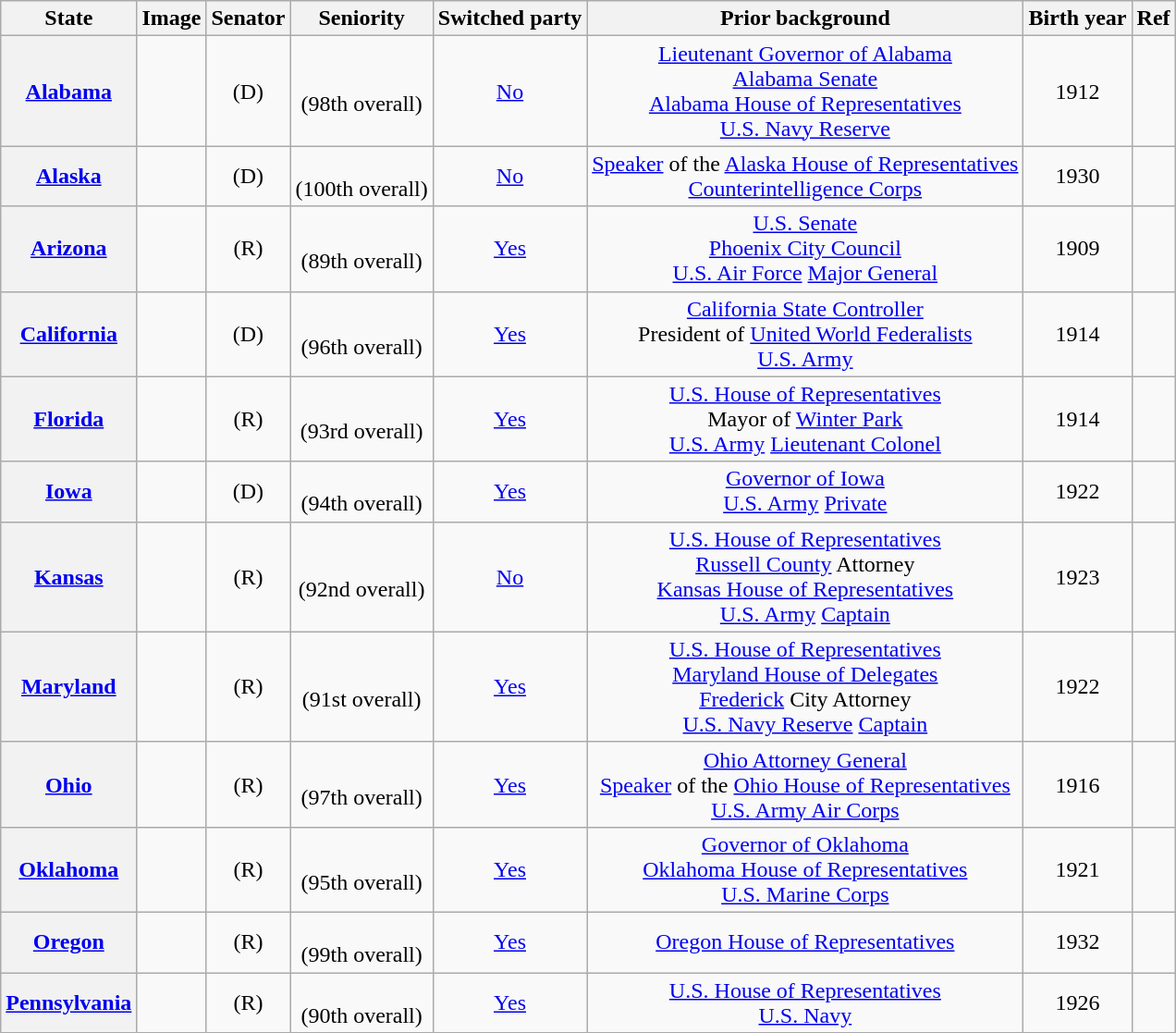<table class="sortable wikitable" style="text-align:center">
<tr>
<th>State</th>
<th>Image</th>
<th>Senator</th>
<th>Seniority</th>
<th>Switched party</th>
<th>Prior background</th>
<th>Birth year</th>
<th class=unsortable>Ref</th>
</tr>
<tr>
<th><a href='#'>Alabama</a></th>
<td></td>
<td> (D)</td>
<td><br>(98th overall)</td>
<td><a href='#'>No</a><br></td>
<td><a href='#'>Lieutenant Governor of Alabama</a><br><a href='#'>Alabama Senate</a><br><a href='#'>Alabama House of Representatives</a><br><a href='#'>U.S. Navy Reserve</a></td>
<td>1912</td>
<td></td>
</tr>
<tr>
<th><a href='#'>Alaska</a></th>
<td></td>
<td> (D)</td>
<td><br>(100th overall)</td>
<td><a href='#'>No</a><br></td>
<td><a href='#'>Speaker</a> of the <a href='#'>Alaska House of Representatives</a><br><a href='#'>Counterintelligence Corps</a></td>
<td>1930</td>
<td></td>
</tr>
<tr>
<th><a href='#'>Arizona</a></th>
<td></td>
<td> (R)</td>
<td><br>(89th overall)</td>
<td><a href='#'>Yes</a><br></td>
<td><a href='#'>U.S. Senate</a><br><a href='#'>Phoenix City Council</a><br><a href='#'>U.S. Air Force</a> <a href='#'>Major General</a></td>
<td>1909</td>
<td></td>
</tr>
<tr>
<th><a href='#'>California</a></th>
<td></td>
<td> (D)</td>
<td><br>(96th overall)</td>
<td><a href='#'>Yes</a><br></td>
<td><a href='#'>California State Controller</a><br>President of <a href='#'>United World Federalists</a><br><a href='#'>U.S. Army</a></td>
<td>1914</td>
<td></td>
</tr>
<tr>
<th><a href='#'>Florida</a></th>
<td></td>
<td> (R)</td>
<td><br>(93rd overall)</td>
<td><a href='#'>Yes</a><br></td>
<td><a href='#'>U.S. House of Representatives</a><br>Mayor of <a href='#'>Winter Park</a><br><a href='#'>U.S. Army</a> <a href='#'>Lieutenant Colonel</a></td>
<td>1914</td>
<td></td>
</tr>
<tr>
<th><a href='#'>Iowa</a></th>
<td></td>
<td> (D)</td>
<td><br>(94th overall)</td>
<td><a href='#'>Yes</a><br></td>
<td><a href='#'>Governor of Iowa</a><br><a href='#'>U.S. Army</a> <a href='#'>Private</a></td>
<td>1922</td>
<td></td>
</tr>
<tr>
<th><a href='#'>Kansas</a></th>
<td></td>
<td> (R)</td>
<td><br>(92nd overall)</td>
<td><a href='#'>No</a><br></td>
<td><a href='#'>U.S. House of Representatives</a><br><a href='#'>Russell County</a> Attorney<br><a href='#'>Kansas House of Representatives</a><br><a href='#'>U.S. Army</a> <a href='#'>Captain</a></td>
<td>1923</td>
<td></td>
</tr>
<tr>
<th><a href='#'>Maryland</a></th>
<td></td>
<td> (R)</td>
<td><br>(91st overall)</td>
<td><a href='#'>Yes</a><br></td>
<td><a href='#'>U.S. House of Representatives</a><br><a href='#'>Maryland House of Delegates</a><br><a href='#'>Frederick</a> City Attorney<br><a href='#'>U.S. Navy Reserve</a> <a href='#'>Captain</a></td>
<td>1922</td>
<td></td>
</tr>
<tr>
<th><a href='#'>Ohio</a></th>
<td></td>
<td> (R)</td>
<td><br>(97th overall)</td>
<td><a href='#'>Yes</a><br></td>
<td><a href='#'>Ohio Attorney General</a><br><a href='#'>Speaker</a> of the <a href='#'>Ohio House of Representatives</a><br><a href='#'>U.S. Army Air Corps</a></td>
<td>1916</td>
<td></td>
</tr>
<tr>
<th><a href='#'>Oklahoma</a></th>
<td></td>
<td> (R)</td>
<td><br>(95th overall)</td>
<td><a href='#'>Yes</a><br></td>
<td><a href='#'>Governor of Oklahoma</a><br><a href='#'>Oklahoma House of Representatives</a><br><a href='#'>U.S. Marine Corps</a></td>
<td>1921</td>
<td></td>
</tr>
<tr>
<th><a href='#'>Oregon</a></th>
<td></td>
<td> (R)</td>
<td><br>(99th overall)</td>
<td><a href='#'>Yes</a><br></td>
<td><a href='#'>Oregon House of Representatives</a></td>
<td>1932</td>
<td></td>
</tr>
<tr>
<th><a href='#'>Pennsylvania</a></th>
<td></td>
<td> (R)</td>
<td><br>(90th overall)</td>
<td><a href='#'>Yes</a><br></td>
<td><a href='#'>U.S. House of Representatives</a><br><a href='#'>U.S. Navy</a></td>
<td>1926</td>
<td></td>
</tr>
</table>
